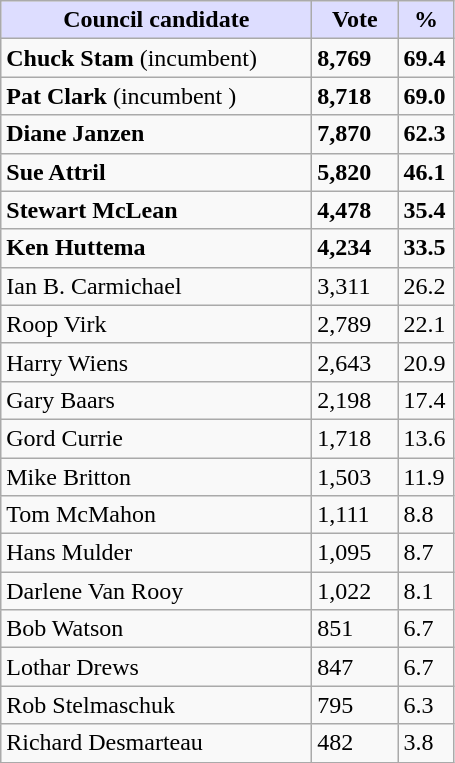<table class="wikitable">
<tr>
<th style="background:#ddf;" width="200px">Council candidate</th>
<th style="background:#ddf;" width="50px">Vote</th>
<th style="background:#ddf;" width="30px">%</th>
</tr>
<tr>
<td><strong>Chuck Stam</strong> (incumbent)</td>
<td><strong>8,769</strong></td>
<td><strong>69.4</strong></td>
</tr>
<tr>
<td><strong>Pat Clark</strong> (incumbent )</td>
<td><strong>8,718</strong></td>
<td><strong>69.0</strong></td>
</tr>
<tr>
<td><strong>Diane Janzen</strong></td>
<td><strong>7,870</strong></td>
<td><strong>62.3</strong></td>
</tr>
<tr>
<td><strong>Sue Attril</strong></td>
<td><strong>5,820</strong></td>
<td><strong>46.1</strong></td>
</tr>
<tr>
<td><strong>Stewart McLean</strong></td>
<td><strong>4,478</strong></td>
<td><strong>35.4</strong></td>
</tr>
<tr>
<td><strong>Ken Huttema</strong></td>
<td><strong>4,234</strong></td>
<td><strong>33.5</strong></td>
</tr>
<tr>
<td>Ian B. Carmichael</td>
<td>3,311</td>
<td>26.2</td>
</tr>
<tr>
<td>Roop Virk</td>
<td>2,789</td>
<td>22.1</td>
</tr>
<tr>
<td>Harry Wiens</td>
<td>2,643</td>
<td>20.9</td>
</tr>
<tr>
<td>Gary Baars</td>
<td>2,198</td>
<td>17.4</td>
</tr>
<tr>
<td>Gord Currie</td>
<td>1,718</td>
<td>13.6</td>
</tr>
<tr>
<td>Mike Britton</td>
<td>1,503</td>
<td>11.9</td>
</tr>
<tr>
<td>Tom McMahon</td>
<td>1,111</td>
<td>8.8</td>
</tr>
<tr>
<td>Hans Mulder</td>
<td>1,095</td>
<td>8.7</td>
</tr>
<tr>
<td>Darlene Van Rooy</td>
<td>1,022</td>
<td>8.1</td>
</tr>
<tr>
<td>Bob Watson</td>
<td>851</td>
<td>6.7</td>
</tr>
<tr>
<td>Lothar Drews</td>
<td>847</td>
<td>6.7</td>
</tr>
<tr>
<td>Rob Stelmaschuk</td>
<td>795</td>
<td>6.3</td>
</tr>
<tr>
<td>Richard Desmarteau</td>
<td>482</td>
<td>3.8</td>
</tr>
</table>
